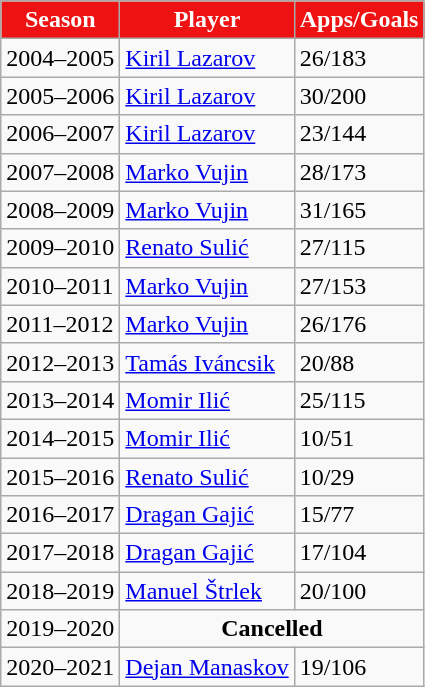<table class="wikitable">
<tr>
<th style="color:white; background:#EE1212">Season</th>
<th style="color:white; background:#EE1212">Player</th>
<th style="color:white; background:#EE1212">Apps/Goals</th>
</tr>
<tr>
<td>2004–2005</td>
<td> <a href='#'>Kiril Lazarov</a></td>
<td>26/183</td>
</tr>
<tr>
<td>2005–2006</td>
<td> <a href='#'>Kiril Lazarov</a></td>
<td>30/200</td>
</tr>
<tr>
<td>2006–2007</td>
<td> <a href='#'>Kiril Lazarov</a></td>
<td>23/144</td>
</tr>
<tr>
<td>2007–2008</td>
<td> <a href='#'>Marko Vujin</a></td>
<td>28/173</td>
</tr>
<tr>
<td>2008–2009</td>
<td> <a href='#'>Marko Vujin</a></td>
<td>31/165</td>
</tr>
<tr>
<td>2009–2010</td>
<td> <a href='#'>Renato Sulić</a></td>
<td>27/115</td>
</tr>
<tr>
<td>2010–2011</td>
<td> <a href='#'>Marko Vujin</a></td>
<td>27/153</td>
</tr>
<tr>
<td>2011–2012</td>
<td> <a href='#'>Marko Vujin</a></td>
<td>26/176</td>
</tr>
<tr>
<td>2012–2013</td>
<td> <a href='#'>Tamás Iváncsik</a></td>
<td>20/88</td>
</tr>
<tr>
<td>2013–2014</td>
<td> <a href='#'>Momir Ilić</a></td>
<td>25/115</td>
</tr>
<tr>
<td>2014–2015</td>
<td> <a href='#'>Momir Ilić</a></td>
<td>10/51</td>
</tr>
<tr>
<td>2015–2016</td>
<td> <a href='#'>Renato Sulić</a></td>
<td>10/29</td>
</tr>
<tr>
<td>2016–2017</td>
<td> <a href='#'>Dragan Gajić</a></td>
<td>15/77</td>
</tr>
<tr>
<td>2017–2018</td>
<td> <a href='#'>Dragan Gajić</a></td>
<td>17/104</td>
</tr>
<tr>
<td>2018–2019</td>
<td> <a href='#'>Manuel Štrlek</a></td>
<td>20/100</td>
</tr>
<tr>
<td>2019–2020</td>
<td colspan=2 align=center><strong>Cancelled</strong></td>
</tr>
<tr>
<td>2020–2021</td>
<td> <a href='#'>Dejan Manaskov</a></td>
<td>19/106</td>
</tr>
</table>
